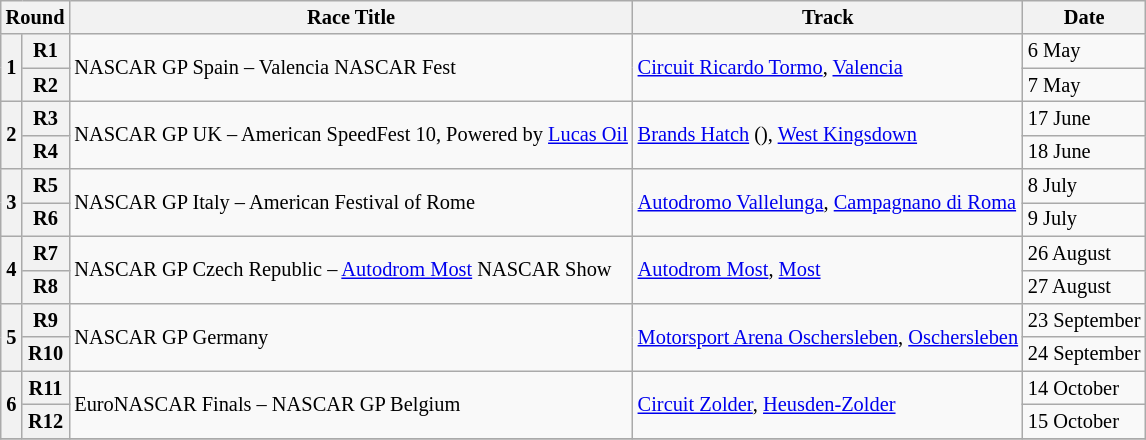<table class="wikitable" style="font-size:85%;">
<tr>
<th colspan=2>Round</th>
<th>Race Title</th>
<th>Track</th>
<th>Date</th>
</tr>
<tr>
<th rowspan=2>1</th>
<th>R1</th>
<td rowspan=2>NASCAR GP Spain – Valencia NASCAR Fest</td>
<td rowspan=2> <a href='#'>Circuit Ricardo Tormo</a>, <a href='#'>Valencia</a></td>
<td>6 May</td>
</tr>
<tr>
<th>R2</th>
<td>7 May</td>
</tr>
<tr>
<th rowspan=2>2</th>
<th>R3</th>
<td rowspan=2>NASCAR GP UK – American SpeedFest 10, Powered by <a href='#'>Lucas Oil</a></td>
<td rowspan=2> <a href='#'>Brands Hatch</a> (), <a href='#'>West Kingsdown</a></td>
<td>17 June</td>
</tr>
<tr>
<th>R4</th>
<td>18 June</td>
</tr>
<tr>
<th rowspan=2>3</th>
<th>R5</th>
<td rowspan=2>NASCAR GP Italy – American Festival of Rome</td>
<td rowspan=2> <a href='#'>Autodromo Vallelunga</a>, <a href='#'>Campagnano di Roma</a></td>
<td>8 July</td>
</tr>
<tr>
<th>R6</th>
<td>9 July</td>
</tr>
<tr>
<th rowspan=2>4</th>
<th>R7</th>
<td rowspan=2>NASCAR GP Czech Republic – <a href='#'>Autodrom Most</a> NASCAR Show</td>
<td rowspan=2> <a href='#'>Autodrom Most</a>, <a href='#'>Most</a></td>
<td>26 August</td>
</tr>
<tr>
<th>R8</th>
<td>27 August</td>
</tr>
<tr>
<th rowspan=2>5</th>
<th>R9</th>
<td rowspan=2>NASCAR GP Germany</td>
<td rowspan=2> <a href='#'>Motorsport Arena Oschersleben</a>, <a href='#'>Oschersleben</a></td>
<td>23 September</td>
</tr>
<tr>
<th>R10</th>
<td>24 September</td>
</tr>
<tr>
<th rowspan=2>6</th>
<th>R11</th>
<td rowspan=2>EuroNASCAR Finals – NASCAR GP Belgium</td>
<td rowspan=2> <a href='#'>Circuit Zolder</a>, <a href='#'>Heusden-Zolder</a></td>
<td>14 October</td>
</tr>
<tr>
<th>R12</th>
<td>15 October</td>
</tr>
<tr>
</tr>
</table>
